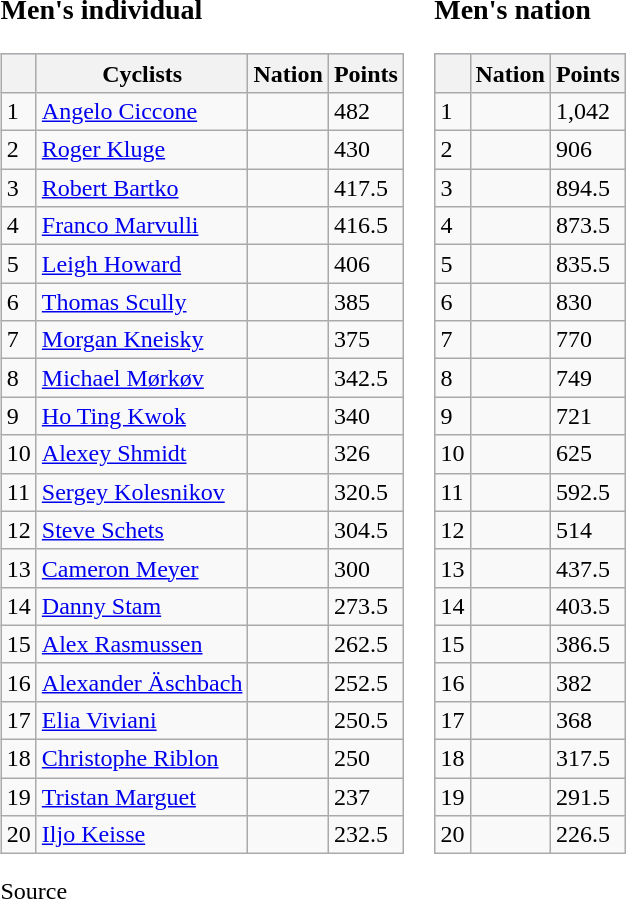<table class="vatop">
<tr valign="top">
<td><br><h3>Men's individual</h3><table class="wikitable sortable">
<tr style=background:#ccccff;>
<th></th>
<th>Cyclists</th>
<th>Nation</th>
<th>Points</th>
</tr>
<tr>
<td>1</td>
<td><a href='#'>Angelo Ciccone</a></td>
<td></td>
<td>482</td>
</tr>
<tr>
<td>2</td>
<td><a href='#'>Roger Kluge</a></td>
<td></td>
<td>430</td>
</tr>
<tr>
<td>3</td>
<td><a href='#'>Robert Bartko</a></td>
<td></td>
<td>417.5</td>
</tr>
<tr>
<td>4</td>
<td><a href='#'>Franco Marvulli</a></td>
<td></td>
<td>416.5</td>
</tr>
<tr>
<td>5</td>
<td><a href='#'>Leigh Howard</a></td>
<td></td>
<td>406</td>
</tr>
<tr>
<td>6</td>
<td><a href='#'>Thomas Scully</a></td>
<td></td>
<td>385</td>
</tr>
<tr>
<td>7</td>
<td><a href='#'>Morgan Kneisky</a></td>
<td></td>
<td>375</td>
</tr>
<tr>
<td>8</td>
<td><a href='#'>Michael Mørkøv</a></td>
<td></td>
<td>342.5</td>
</tr>
<tr>
<td>9</td>
<td><a href='#'>Ho Ting Kwok</a></td>
<td></td>
<td>340</td>
</tr>
<tr>
<td>10</td>
<td><a href='#'>Alexey Shmidt</a></td>
<td></td>
<td>326</td>
</tr>
<tr>
<td>11</td>
<td><a href='#'>Sergey Kolesnikov</a></td>
<td></td>
<td>320.5</td>
</tr>
<tr>
<td>12</td>
<td><a href='#'>Steve Schets</a></td>
<td></td>
<td>304.5</td>
</tr>
<tr>
<td>13</td>
<td><a href='#'>Cameron Meyer</a></td>
<td></td>
<td>300</td>
</tr>
<tr>
<td>14</td>
<td><a href='#'>Danny Stam</a></td>
<td></td>
<td>273.5</td>
</tr>
<tr>
<td>15</td>
<td><a href='#'>Alex Rasmussen</a></td>
<td></td>
<td>262.5</td>
</tr>
<tr>
<td>16</td>
<td><a href='#'>Alexander Äschbach</a></td>
<td></td>
<td>252.5</td>
</tr>
<tr>
<td>17</td>
<td><a href='#'>Elia Viviani</a></td>
<td></td>
<td>250.5</td>
</tr>
<tr>
<td>18</td>
<td><a href='#'>Christophe Riblon</a></td>
<td></td>
<td>250</td>
</tr>
<tr>
<td>19</td>
<td><a href='#'>Tristan Marguet</a></td>
<td></td>
<td>237</td>
</tr>
<tr>
<td>20</td>
<td><a href='#'>Iljo Keisse</a></td>
<td></td>
<td>232.5</td>
</tr>
</table>
Source</td>
<td><br><h3>Men's nation</h3><table class="wikitable sortable">
<tr style=background:#ccccff;>
<th></th>
<th>Nation</th>
<th>Points</th>
</tr>
<tr>
<td>1</td>
<td></td>
<td>1,042</td>
</tr>
<tr>
<td>2</td>
<td></td>
<td>906</td>
</tr>
<tr>
<td>3</td>
<td></td>
<td>894.5</td>
</tr>
<tr>
<td>4</td>
<td></td>
<td>873.5</td>
</tr>
<tr>
<td>5</td>
<td></td>
<td>835.5</td>
</tr>
<tr>
<td>6</td>
<td></td>
<td>830</td>
</tr>
<tr>
<td>7</td>
<td></td>
<td>770</td>
</tr>
<tr>
<td>8</td>
<td></td>
<td>749</td>
</tr>
<tr>
<td>9</td>
<td></td>
<td>721</td>
</tr>
<tr>
<td>10</td>
<td></td>
<td>625</td>
</tr>
<tr>
<td>11</td>
<td></td>
<td>592.5</td>
</tr>
<tr>
<td>12</td>
<td></td>
<td>514</td>
</tr>
<tr>
<td>13</td>
<td></td>
<td>437.5</td>
</tr>
<tr>
<td>14</td>
<td></td>
<td>403.5</td>
</tr>
<tr>
<td>15</td>
<td></td>
<td>386.5</td>
</tr>
<tr>
<td>16</td>
<td></td>
<td>382</td>
</tr>
<tr>
<td>17</td>
<td></td>
<td>368</td>
</tr>
<tr>
<td>18</td>
<td></td>
<td>317.5</td>
</tr>
<tr>
<td>19</td>
<td></td>
<td>291.5</td>
</tr>
<tr>
<td>20</td>
<td></td>
<td>226.5</td>
</tr>
</table>
</td>
</tr>
</table>
